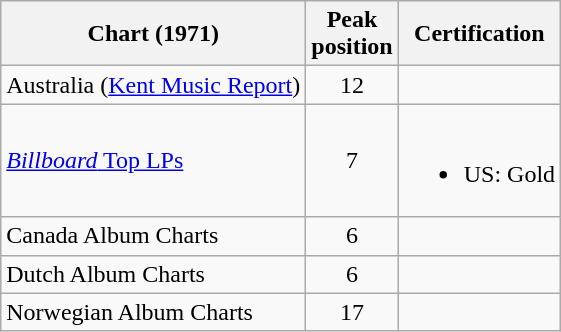<table class="wikitable">
<tr>
<th>Chart (1971)</th>
<th>Peak<br>position</th>
<th>Certification</th>
</tr>
<tr>
<td>Australia (<a href='#'>Kent Music Report</a>)</td>
<td style="text-align:center;">12</td>
<td></td>
</tr>
<tr>
<td><a href='#'><em>Billboard</em> Top LPs</a></td>
<td align="center">7</td>
<td><br><ul><li>US: Gold</li></ul></td>
</tr>
<tr>
<td>Canada Album Charts</td>
<td align="center">6</td>
<td></td>
</tr>
<tr>
<td>Dutch Album Charts</td>
<td align="center">6</td>
<td></td>
</tr>
<tr>
<td>Norwegian Album Charts</td>
<td align="center">17</td>
<td></td>
</tr>
</table>
